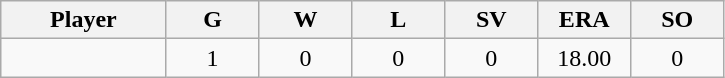<table class="wikitable sortable">
<tr>
<th bgcolor="#DDDDFF" width="16%">Player</th>
<th bgcolor="#DDDDFF" width="9%">G</th>
<th bgcolor="#DDDDFF" width="9%">W</th>
<th bgcolor="#DDDDFF" width="9%">L</th>
<th bgcolor="#DDDDFF" width="9%">SV</th>
<th bgcolor="#DDDDFF" width="9%">ERA</th>
<th bgcolor="#DDDDFF" width="9%">SO</th>
</tr>
<tr align="center">
<td></td>
<td>1</td>
<td>0</td>
<td>0</td>
<td>0</td>
<td>18.00</td>
<td>0</td>
</tr>
</table>
